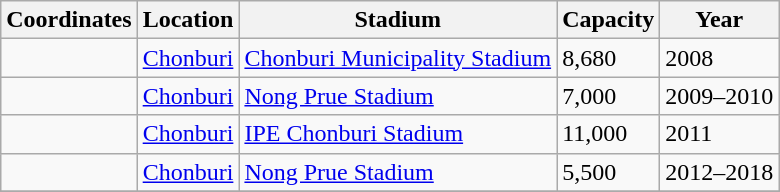<table class="wikitable sortable">
<tr>
<th>Coordinates</th>
<th>Location</th>
<th>Stadium</th>
<th>Capacity</th>
<th>Year</th>
</tr>
<tr>
<td></td>
<td><a href='#'>Chonburi</a></td>
<td><a href='#'>Chonburi Municipality Stadium</a></td>
<td>8,680</td>
<td>2008</td>
</tr>
<tr>
<td></td>
<td><a href='#'>Chonburi</a></td>
<td><a href='#'>Nong Prue Stadium</a></td>
<td>7,000</td>
<td>2009–2010</td>
</tr>
<tr>
<td></td>
<td><a href='#'>Chonburi</a></td>
<td><a href='#'>IPE Chonburi Stadium</a></td>
<td>11,000</td>
<td>2011</td>
</tr>
<tr>
<td></td>
<td><a href='#'>Chonburi</a></td>
<td><a href='#'>Nong Prue Stadium</a></td>
<td>5,500</td>
<td>2012–2018</td>
</tr>
<tr>
</tr>
</table>
